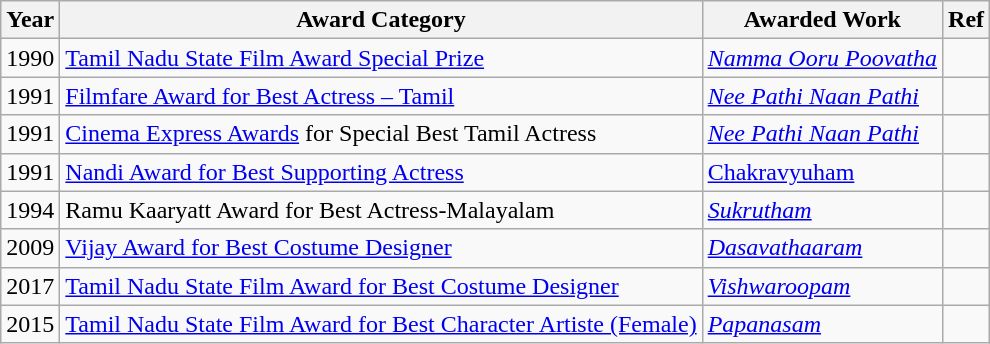<table class="wikitable">
<tr>
<th>Year</th>
<th>Award Category</th>
<th>Awarded Work</th>
<th>Ref</th>
</tr>
<tr>
<td>1990</td>
<td><a href='#'>Tamil Nadu State Film Award Special Prize</a></td>
<td><em><a href='#'>Namma Ooru Poovatha</a></em></td>
<td></td>
</tr>
<tr>
<td>1991</td>
<td><a href='#'>Filmfare Award for Best Actress – Tamil</a></td>
<td><em><a href='#'>Nee Pathi Naan Pathi</a></em></td>
<td></td>
</tr>
<tr>
<td>1991</td>
<td><a href='#'>Cinema Express Awards</a> for Special Best Tamil Actress</td>
<td><em><a href='#'>Nee Pathi Naan Pathi</a></em></td>
<td></td>
</tr>
<tr>
<td>1991</td>
<td><a href='#'>Nandi Award for Best Supporting Actress</a></td>
<td><a href='#'>Chakravyuham</a></td>
<td></td>
</tr>
<tr>
<td>1994</td>
<td>Ramu Kaaryatt Award for Best Actress-Malayalam</td>
<td><em><a href='#'>Sukrutham</a></em></td>
<td></td>
</tr>
<tr>
<td>2009</td>
<td><a href='#'>Vijay Award for Best Costume Designer</a></td>
<td><em><a href='#'>Dasavathaaram</a></em></td>
<td></td>
</tr>
<tr>
<td>2017</td>
<td><a href='#'>Tamil Nadu State Film Award for Best Costume Designer</a></td>
<td><em><a href='#'>Vishwaroopam</a></em></td>
<td></td>
</tr>
<tr>
<td>2015</td>
<td><a href='#'>Tamil Nadu State Film Award for Best Character Artiste (Female)</a></td>
<td><em><a href='#'>Papanasam</a></em></td>
<td></td>
</tr>
</table>
